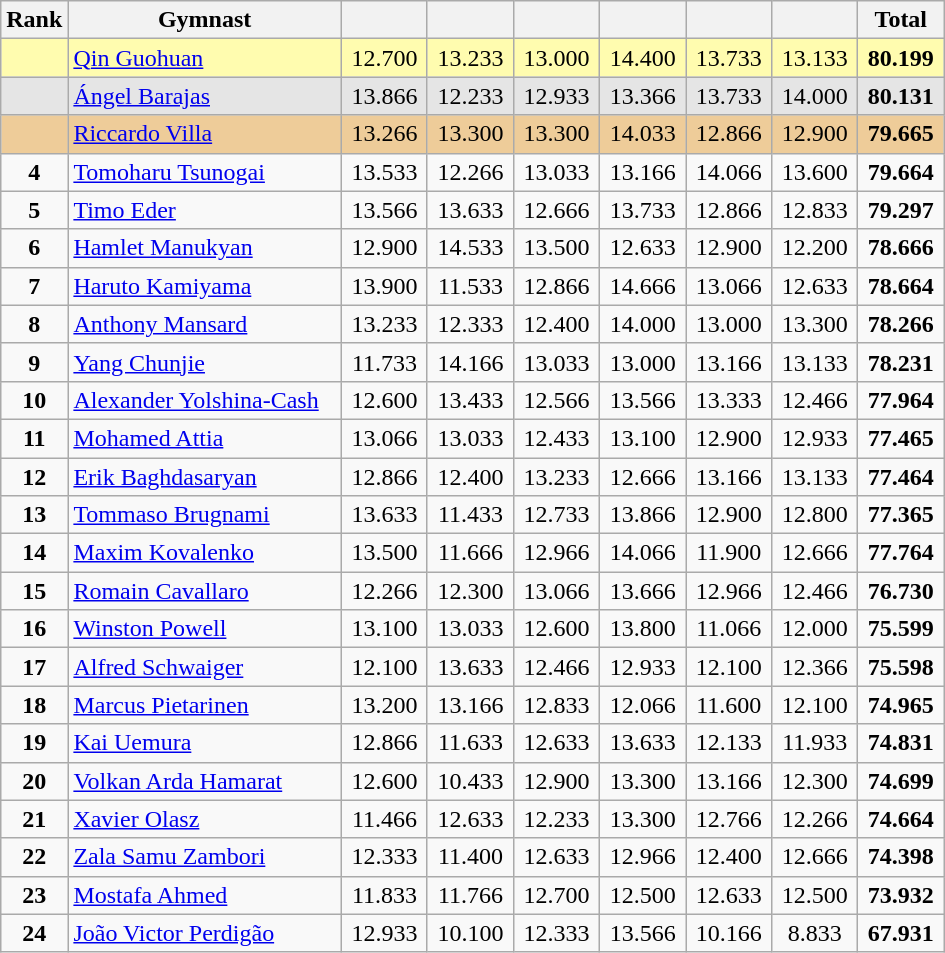<table class="wikitable sortable" style="text-align:center; font-size:100%">
<tr>
<th scope="col" style="width:15px;">Rank</th>
<th scope="col" style="width:175px;">Gymnast</th>
<th scope="col" style="width:50px;"></th>
<th scope="col" style="width:50px;"></th>
<th scope="col" style="width:50px;"></th>
<th scope="col" style="width:50px;"></th>
<th scope="col" style="width:50px;"></th>
<th scope="col" style="width:50px;"></th>
<th scope="col" style="width:50px;">Total</th>
</tr>
<tr style="background:#fffcaf;">
<td style="text-align:center" scope="row"><strong></strong></td>
<td style="text-align:left;"> <a href='#'>Qin Guohuan</a></td>
<td>12.700</td>
<td>13.233</td>
<td>13.000</td>
<td>14.400</td>
<td>13.733</td>
<td>13.133</td>
<td><strong>80.199</strong></td>
</tr>
<tr style="background:#e5e5e5;">
<td style="text-align:center" scope="row"><strong></strong></td>
<td style="text-align:left;"> <a href='#'>Ángel Barajas</a></td>
<td>13.866</td>
<td>12.233</td>
<td>12.933</td>
<td>13.366</td>
<td>13.733</td>
<td>14.000</td>
<td><strong>80.131</strong></td>
</tr>
<tr style="background:#ec9;">
<td style="text-align:center" scope="row"><strong></strong></td>
<td style="text-align:left;"> <a href='#'>Riccardo Villa</a></td>
<td>13.266</td>
<td>13.300</td>
<td>13.300</td>
<td>14.033</td>
<td>12.866</td>
<td>12.900</td>
<td><strong>79.665</strong></td>
</tr>
<tr>
<td scope="row" style="text-align:center;"><strong>4</strong></td>
<td style="text-align:left;"> <a href='#'>Tomoharu Tsunogai</a></td>
<td>13.533</td>
<td>12.266</td>
<td>13.033</td>
<td>13.166</td>
<td>14.066</td>
<td>13.600</td>
<td><strong>79.664</strong></td>
</tr>
<tr>
<td scope="row" style="text-align:center;"><strong>5</strong></td>
<td style="text-align:left;"> <a href='#'>Timo Eder</a></td>
<td>13.566</td>
<td>13.633</td>
<td>12.666</td>
<td>13.733</td>
<td>12.866</td>
<td>12.833</td>
<td><strong>79.297</strong></td>
</tr>
<tr>
<td scope="row" style="text-align:center;"><strong>6</strong></td>
<td style="text-align:left;"> <a href='#'>Hamlet Manukyan</a></td>
<td>12.900</td>
<td>14.533</td>
<td>13.500</td>
<td>12.633</td>
<td>12.900</td>
<td>12.200</td>
<td><strong>78.666</strong></td>
</tr>
<tr>
<td scope="row" style="text-align:center;"><strong>7</strong></td>
<td style="text-align:left;"> <a href='#'>Haruto Kamiyama</a></td>
<td>13.900</td>
<td>11.533</td>
<td>12.866</td>
<td>14.666</td>
<td>13.066</td>
<td>12.633</td>
<td><strong>78.664</strong></td>
</tr>
<tr>
<td scope="row" style="text-align:center;"><strong>8</strong></td>
<td style="text-align:left;"> <a href='#'>Anthony Mansard</a></td>
<td>13.233</td>
<td>12.333</td>
<td>12.400</td>
<td>14.000</td>
<td>13.000</td>
<td>13.300</td>
<td><strong>78.266</strong></td>
</tr>
<tr>
<td scope="row" style="text-align:center;"><strong>9</strong></td>
<td style="text-align:left;"> <a href='#'>Yang Chunjie</a></td>
<td>11.733</td>
<td>14.166</td>
<td>13.033</td>
<td>13.000</td>
<td>13.166</td>
<td>13.133</td>
<td><strong>78.231</strong></td>
</tr>
<tr>
<td scope="row" style="text-align:center;"><strong>10</strong></td>
<td style="text-align:left;"> <a href='#'>Alexander Yolshina-Cash</a></td>
<td>12.600</td>
<td>13.433</td>
<td>12.566</td>
<td>13.566</td>
<td>13.333</td>
<td>12.466</td>
<td><strong>77.964</strong></td>
</tr>
<tr>
<td scope="row" style="text-align:center;"><strong>11</strong></td>
<td style="text-align:left;"> <a href='#'>Mohamed Attia</a></td>
<td>13.066</td>
<td>13.033</td>
<td>12.433</td>
<td>13.100</td>
<td>12.900</td>
<td>12.933</td>
<td><strong>77.465</strong></td>
</tr>
<tr>
<td scope="row" style="text-align:center;"><strong>12</strong></td>
<td style="text-align:left;"> <a href='#'>Erik Baghdasaryan</a></td>
<td>12.866</td>
<td>12.400</td>
<td>13.233</td>
<td>12.666</td>
<td>13.166</td>
<td>13.133</td>
<td><strong>77.464</strong></td>
</tr>
<tr>
<td scope="row" style="text-align:center;"><strong>13</strong></td>
<td style="text-align:left;"> <a href='#'>Tommaso Brugnami</a></td>
<td>13.633</td>
<td>11.433</td>
<td>12.733</td>
<td>13.866</td>
<td>12.900</td>
<td>12.800</td>
<td><strong>77.365</strong></td>
</tr>
<tr>
<td scope="row" style="text-align:center;"><strong>14</strong></td>
<td style="text-align:left;"> <a href='#'>Maxim Kovalenko</a></td>
<td>13.500</td>
<td>11.666</td>
<td>12.966</td>
<td>14.066</td>
<td>11.900</td>
<td>12.666</td>
<td><strong>77.764</strong></td>
</tr>
<tr>
<td scope="row" style="text-align:center;"><strong>15</strong></td>
<td style="text-align:left;"> <a href='#'>Romain Cavallaro</a></td>
<td>12.266</td>
<td>12.300</td>
<td>13.066</td>
<td>13.666</td>
<td>12.966</td>
<td>12.466</td>
<td><strong>76.730</strong></td>
</tr>
<tr>
<td scope="row" style="text-align:center;"><strong>16</strong></td>
<td style="text-align:left;"> <a href='#'>Winston Powell</a></td>
<td>13.100</td>
<td>13.033</td>
<td>12.600</td>
<td>13.800</td>
<td>11.066</td>
<td>12.000</td>
<td><strong>75.599</strong></td>
</tr>
<tr>
<td scope="row" style="text-align:center;"><strong>17</strong></td>
<td style="text-align:left;"> <a href='#'>Alfred Schwaiger</a></td>
<td>12.100</td>
<td>13.633</td>
<td>12.466</td>
<td>12.933</td>
<td>12.100</td>
<td>12.366</td>
<td><strong>75.598</strong></td>
</tr>
<tr>
<td scope="row" style="text-align:center;"><strong>18</strong></td>
<td style="text-align:left;"> <a href='#'>Marcus Pietarinen</a></td>
<td>13.200</td>
<td>13.166</td>
<td>12.833</td>
<td>12.066</td>
<td>11.600</td>
<td>12.100</td>
<td><strong>74.965</strong></td>
</tr>
<tr>
<td scope="row" style="text-align:center;"><strong>19</strong></td>
<td style="text-align:left;"> <a href='#'>Kai Uemura</a></td>
<td>12.866</td>
<td>11.633</td>
<td>12.633</td>
<td>13.633</td>
<td>12.133</td>
<td>11.933</td>
<td><strong>74.831</strong></td>
</tr>
<tr>
<td scope="row" style="text-align:center;"><strong>20</strong></td>
<td style="text-align:left;"> <a href='#'>Volkan Arda Hamarat</a></td>
<td>12.600</td>
<td>10.433</td>
<td>12.900</td>
<td>13.300</td>
<td>13.166</td>
<td>12.300</td>
<td><strong>74.699</strong></td>
</tr>
<tr>
<td scope="row" style="text-align:center;"><strong>21</strong></td>
<td style="text-align:left;"> <a href='#'>Xavier Olasz</a></td>
<td>11.466</td>
<td>12.633</td>
<td>12.233</td>
<td>13.300</td>
<td>12.766</td>
<td>12.266</td>
<td><strong>74.664</strong></td>
</tr>
<tr>
<td scope="row" style="text-align:center;"><strong>22</strong></td>
<td style="text-align:left;"> <a href='#'>Zala Samu Zambori</a></td>
<td>12.333</td>
<td>11.400</td>
<td>12.633</td>
<td>12.966</td>
<td>12.400</td>
<td>12.666</td>
<td><strong>74.398</strong></td>
</tr>
<tr>
<td scope="row" style="text-align:center;"><strong>23</strong></td>
<td style="text-align:left;"> <a href='#'>Mostafa Ahmed</a></td>
<td>11.833</td>
<td>11.766</td>
<td>12.700</td>
<td>12.500</td>
<td>12.633</td>
<td>12.500</td>
<td><strong>73.932</strong></td>
</tr>
<tr>
<td scope="row" style="text-align:center;"><strong>24</strong></td>
<td style="text-align:left;"> <a href='#'>João Victor Perdigão</a></td>
<td>12.933</td>
<td>10.100</td>
<td>12.333</td>
<td>13.566</td>
<td>10.166</td>
<td>8.833</td>
<td><strong>67.931</strong></td>
</tr>
</table>
